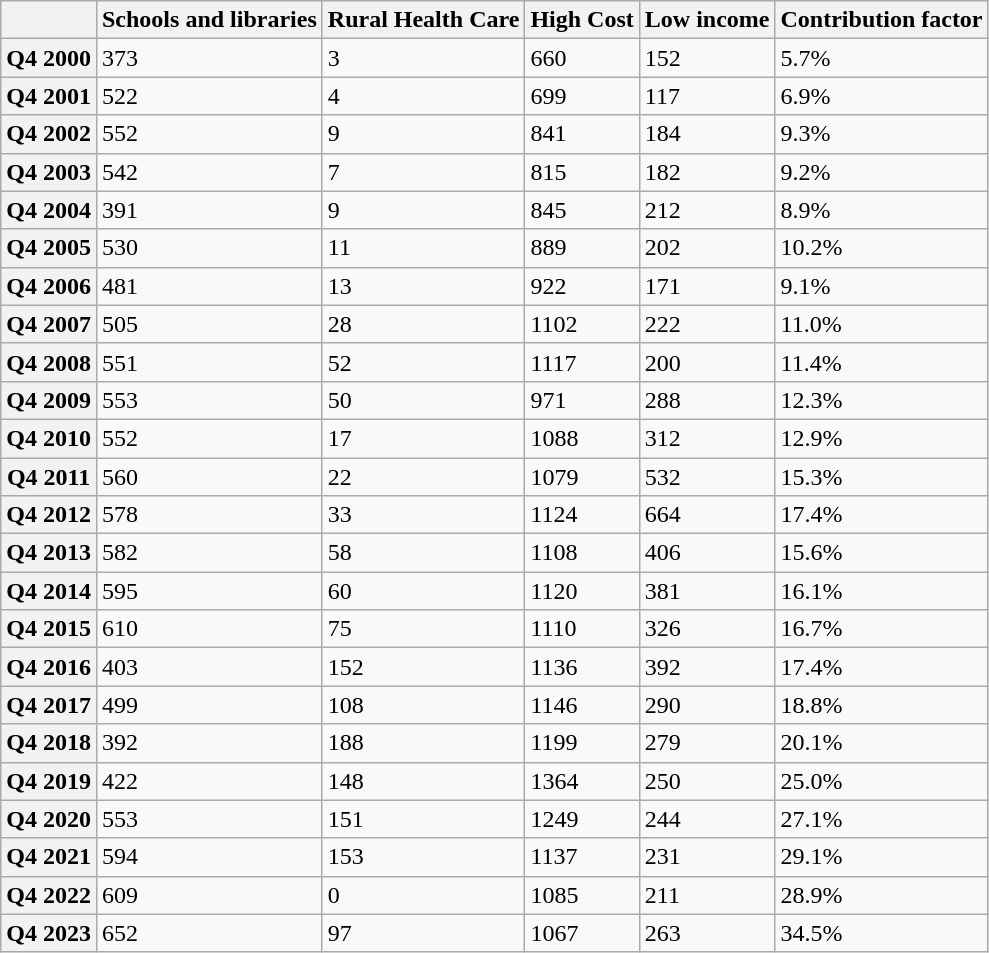<table class=wikitable>
<tr>
<th></th>
<th>Schools and libraries</th>
<th>Rural Health Care</th>
<th>High Cost</th>
<th>Low income</th>
<th>Contribution factor</th>
</tr>
<tr>
<th>Q4 2000</th>
<td>373</td>
<td>3</td>
<td>660</td>
<td>152</td>
<td>5.7%</td>
</tr>
<tr>
<th>Q4 2001</th>
<td>522</td>
<td>4</td>
<td>699</td>
<td>117</td>
<td>6.9%</td>
</tr>
<tr>
<th>Q4 2002</th>
<td>552</td>
<td>9</td>
<td>841</td>
<td>184</td>
<td>9.3%</td>
</tr>
<tr>
<th>Q4 2003</th>
<td>542</td>
<td>7</td>
<td>815</td>
<td>182</td>
<td>9.2%</td>
</tr>
<tr>
<th>Q4 2004</th>
<td>391</td>
<td>9</td>
<td>845</td>
<td>212</td>
<td>8.9%</td>
</tr>
<tr>
<th>Q4 2005</th>
<td>530</td>
<td>11</td>
<td>889</td>
<td>202</td>
<td>10.2%</td>
</tr>
<tr>
<th>Q4 2006</th>
<td>481</td>
<td>13</td>
<td>922</td>
<td>171</td>
<td>9.1%</td>
</tr>
<tr>
<th>Q4 2007</th>
<td>505</td>
<td>28</td>
<td>1102</td>
<td>222</td>
<td>11.0%</td>
</tr>
<tr>
<th>Q4 2008</th>
<td>551</td>
<td>52</td>
<td>1117</td>
<td>200</td>
<td>11.4%</td>
</tr>
<tr>
<th>Q4 2009</th>
<td>553</td>
<td>50</td>
<td>971</td>
<td>288</td>
<td>12.3%</td>
</tr>
<tr>
<th>Q4 2010</th>
<td>552</td>
<td>17</td>
<td>1088</td>
<td>312</td>
<td>12.9%</td>
</tr>
<tr>
<th>Q4 2011</th>
<td>560</td>
<td>22</td>
<td>1079</td>
<td>532</td>
<td>15.3%</td>
</tr>
<tr>
<th>Q4 2012</th>
<td>578</td>
<td>33</td>
<td>1124</td>
<td>664</td>
<td>17.4%</td>
</tr>
<tr>
<th>Q4 2013</th>
<td>582</td>
<td>58</td>
<td>1108</td>
<td>406</td>
<td>15.6%</td>
</tr>
<tr>
<th>Q4 2014</th>
<td>595</td>
<td>60</td>
<td>1120</td>
<td>381</td>
<td>16.1%</td>
</tr>
<tr>
<th>Q4 2015</th>
<td>610</td>
<td>75</td>
<td>1110</td>
<td>326</td>
<td>16.7%</td>
</tr>
<tr>
<th>Q4 2016</th>
<td>403</td>
<td>152</td>
<td>1136</td>
<td>392</td>
<td>17.4%</td>
</tr>
<tr>
<th>Q4 2017</th>
<td>499</td>
<td>108</td>
<td>1146</td>
<td>290</td>
<td>18.8%</td>
</tr>
<tr>
<th>Q4 2018</th>
<td>392</td>
<td>188</td>
<td>1199</td>
<td>279</td>
<td>20.1%</td>
</tr>
<tr>
<th>Q4 2019</th>
<td>422</td>
<td>148</td>
<td>1364</td>
<td>250</td>
<td>25.0%</td>
</tr>
<tr>
<th>Q4 2020</th>
<td>553</td>
<td>151</td>
<td>1249</td>
<td>244</td>
<td>27.1%</td>
</tr>
<tr>
<th>Q4 2021</th>
<td>594</td>
<td>153</td>
<td>1137</td>
<td>231</td>
<td>29.1%</td>
</tr>
<tr>
<th>Q4 2022</th>
<td>609</td>
<td>0</td>
<td>1085</td>
<td>211</td>
<td>28.9%</td>
</tr>
<tr>
<th>Q4 2023</th>
<td>652</td>
<td>97</td>
<td>1067</td>
<td>263</td>
<td>34.5%</td>
</tr>
</table>
